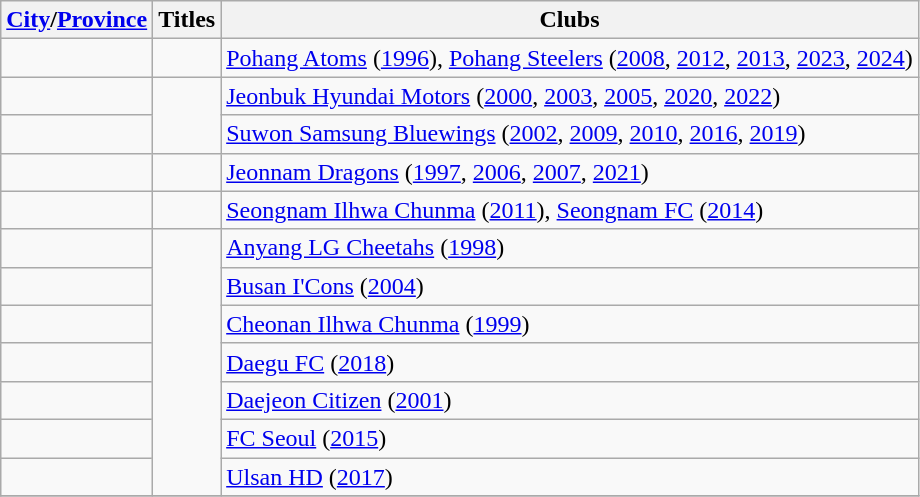<table class="wikitable">
<tr>
<th><a href='#'>City</a>/<a href='#'>Province</a></th>
<th>Titles</th>
<th>Clubs</th>
</tr>
<tr>
<td></td>
<td></td>
<td><a href='#'>Pohang Atoms</a> (<a href='#'>1996</a>), <a href='#'>Pohang Steelers</a> (<a href='#'>2008</a>, <a href='#'>2012</a>, <a href='#'>2013</a>, <a href='#'>2023</a>, <a href='#'>2024</a>)</td>
</tr>
<tr>
<td></td>
<td rowspan="2"></td>
<td><a href='#'>Jeonbuk Hyundai Motors</a> (<a href='#'>2000</a>, <a href='#'>2003</a>, <a href='#'>2005</a>, <a href='#'>2020</a>, <a href='#'>2022</a>)</td>
</tr>
<tr>
<td></td>
<td><a href='#'>Suwon Samsung Bluewings</a> (<a href='#'>2002</a>, <a href='#'>2009</a>, <a href='#'>2010</a>, <a href='#'>2016</a>, <a href='#'>2019</a>)</td>
</tr>
<tr>
<td></td>
<td></td>
<td><a href='#'>Jeonnam Dragons</a> (<a href='#'>1997</a>, <a href='#'>2006</a>, <a href='#'>2007</a>, <a href='#'>2021</a>)</td>
</tr>
<tr>
<td></td>
<td></td>
<td><a href='#'>Seongnam Ilhwa Chunma</a> (<a href='#'>2011</a>), <a href='#'>Seongnam FC</a> (<a href='#'>2014</a>)</td>
</tr>
<tr>
<td></td>
<td rowspan="7"></td>
<td><a href='#'>Anyang LG Cheetahs</a> (<a href='#'>1998</a>)</td>
</tr>
<tr>
<td></td>
<td><a href='#'>Busan I'Cons</a> (<a href='#'>2004</a>)</td>
</tr>
<tr>
<td></td>
<td><a href='#'>Cheonan Ilhwa Chunma</a> (<a href='#'>1999</a>)</td>
</tr>
<tr>
<td></td>
<td><a href='#'>Daegu FC</a> (<a href='#'>2018</a>)</td>
</tr>
<tr>
<td></td>
<td><a href='#'>Daejeon Citizen</a> (<a href='#'>2001</a>)</td>
</tr>
<tr>
<td></td>
<td><a href='#'>FC Seoul</a> (<a href='#'>2015</a>)</td>
</tr>
<tr>
<td></td>
<td><a href='#'>Ulsan HD</a> (<a href='#'>2017</a>)</td>
</tr>
<tr>
</tr>
</table>
